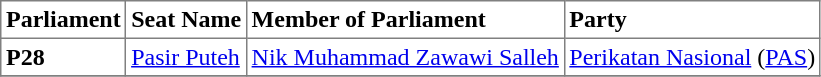<table class="toccolours sortable" border="1" cellpadding="3" style="border-collapse:collapse; text-align: left;">
<tr>
<th align="center">Parliament</th>
<th>Seat Name</th>
<th>Member of Parliament</th>
<th>Party</th>
</tr>
<tr>
<th align="left">P28</th>
<td><a href='#'>Pasir Puteh</a></td>
<td><a href='#'>Nik Muhammad Zawawi Salleh</a></td>
<td><a href='#'>Perikatan Nasional</a> (<a href='#'>PAS</a>)</td>
</tr>
<tr>
</tr>
</table>
